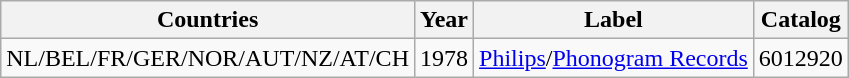<table class="wikitable">
<tr>
<th>Countries</th>
<th>Year</th>
<th>Label</th>
<th>Catalog</th>
</tr>
<tr>
<td>NL/BEL/FR/GER/NOR/AUT/NZ/AT/CH</td>
<td>1978</td>
<td><a href='#'>Philips</a>/<a href='#'>Phonogram Records</a></td>
<td>6012920</td>
</tr>
</table>
